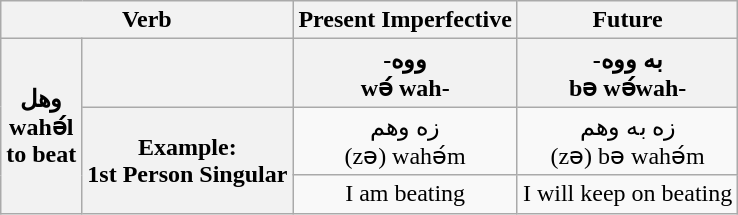<table class="wikitable" style="text-align: center">
<tr>
<th colspan="2">Verb</th>
<th>Present Imperfective</th>
<th>Future</th>
</tr>
<tr>
<th rowspan="3">وهل<br>wahә́l<br>to beat</th>
<th></th>
<th>-ووه<br>wә́ wah-</th>
<th>-به ووه<br>bə wә́wah-</th>
</tr>
<tr>
<th rowspan="2">Example:<br>1st Person Singular</th>
<td>زه وهم<br>(zə)  wahә́m</td>
<td>زه به وهم<br>(zə) bə wahә́m</td>
</tr>
<tr>
<td>I am beating</td>
<td>I will keep on beating</td>
</tr>
</table>
